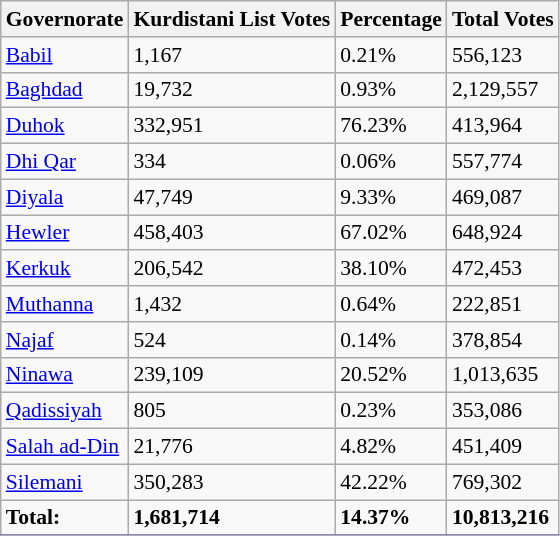<table class=wikitable style="border:1px solid #8888aa; background-color:#f8f8f8; padding:0px; font-size:90%;">
<tr>
<th>Governorate</th>
<th>Kurdistani List Votes</th>
<th>Percentage</th>
<th>Total Votes</th>
</tr>
<tr>
<td><a href='#'>Babil</a></td>
<td>1,167</td>
<td>0.21%</td>
<td>556,123</td>
</tr>
<tr>
<td><a href='#'>Baghdad</a></td>
<td>19,732</td>
<td>0.93%</td>
<td>2,129,557</td>
</tr>
<tr>
<td><a href='#'>Duhok</a></td>
<td>332,951</td>
<td>76.23%</td>
<td>413,964</td>
</tr>
<tr>
<td><a href='#'>Dhi Qar</a></td>
<td>334</td>
<td>0.06%</td>
<td>557,774</td>
</tr>
<tr>
<td><a href='#'>Diyala</a></td>
<td>47,749</td>
<td>9.33%</td>
<td>469,087</td>
</tr>
<tr>
<td><a href='#'>Hewler</a></td>
<td>458,403</td>
<td>67.02%</td>
<td>648,924</td>
</tr>
<tr>
<td><a href='#'>Kerkuk</a></td>
<td>206,542</td>
<td>38.10%</td>
<td>472,453</td>
</tr>
<tr>
<td><a href='#'>Muthanna</a></td>
<td>1,432</td>
<td>0.64%</td>
<td>222,851</td>
</tr>
<tr>
<td><a href='#'>Najaf</a></td>
<td>524</td>
<td>0.14%</td>
<td>378,854</td>
</tr>
<tr>
<td><a href='#'>Ninawa</a></td>
<td>239,109</td>
<td>20.52%</td>
<td>1,013,635</td>
</tr>
<tr>
<td><a href='#'>Qadissiyah</a></td>
<td>805</td>
<td>0.23%</td>
<td>353,086</td>
</tr>
<tr>
<td><a href='#'>Salah ad-Din</a></td>
<td>21,776</td>
<td>4.82%</td>
<td>451,409</td>
</tr>
<tr>
<td><a href='#'>Silemani</a></td>
<td>350,283</td>
<td>42.22%</td>
<td>769,302</td>
</tr>
<tr>
<td><strong>Total:</strong></td>
<td><strong>1,681,714</strong> </td>
<td><strong>14.37%</strong></td>
<td><strong>10,813,216</strong></td>
</tr>
<tr>
</tr>
</table>
